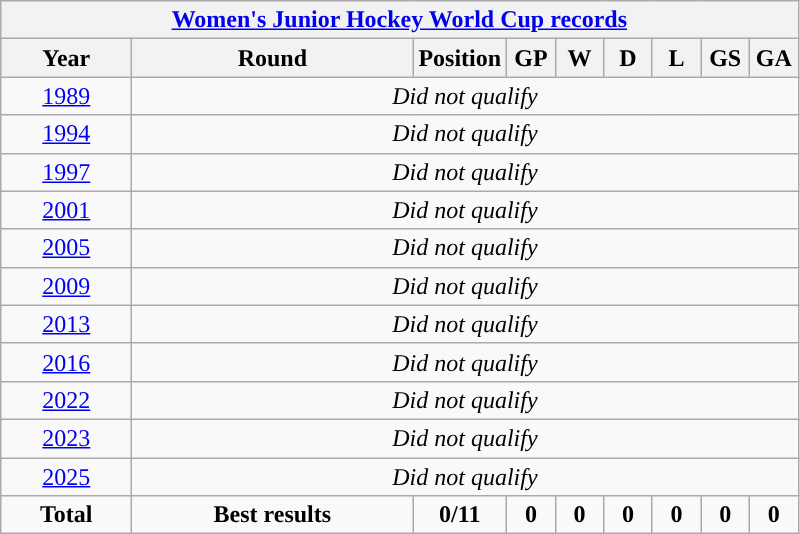<table class="wikitable" style="text-align: center">
<tr>
<th colspan=9><a href='#'>Women's Junior Hockey World Cup records</a></th>
</tr>
<tr>
<th width=80>Year</th>
<th width=180>Round</th>
<th>Position</th>
<th width=25>GP</th>
<th width=25>W</th>
<th width=25>D</th>
<th width=25>L</th>
<th width=25>GS</th>
<th width=25>GA</th>
</tr>
<tr>
<td> <a href='#'>1989</a></td>
<td colspan=8><em>Did not qualify</em></td>
</tr>
<tr>
<td> <a href='#'>1994</a></td>
<td colspan=8><em>Did not qualify</em></td>
</tr>
<tr>
<td> <a href='#'>1997</a></td>
<td colspan=8><em>Did not qualify</em></td>
</tr>
<tr>
<td> <a href='#'>2001</a></td>
<td colspan=8><em>Did not qualify</em></td>
</tr>
<tr>
<td> <a href='#'>2005</a></td>
<td colspan=8><em>Did not qualify</em></td>
</tr>
<tr>
<td> <a href='#'>2009</a></td>
<td colspan=8><em>Did not qualify</em></td>
</tr>
<tr>
<td> <a href='#'>2013</a></td>
<td colspan=8><em>Did not qualify</em></td>
</tr>
<tr>
<td> <a href='#'>2016</a></td>
<td colspan=8><em>Did not qualify</em></td>
</tr>
<tr>
<td> <a href='#'>2022</a></td>
<td colspan=8><em>Did not qualify</em></td>
</tr>
<tr>
<td> <a href='#'>2023</a></td>
<td colspan=8><em>Did not qualify</em></td>
</tr>
<tr>
<td> <a href='#'>2025</a></td>
<td colspan=8><em>Did not qualify</em></td>
</tr>
<tr>
<td><strong>Total</strong></td>
<td><strong>Best results </strong></td>
<td><strong>0/11</strong></td>
<td><strong>0</strong></td>
<td><strong>0</strong></td>
<td><strong>0</strong></td>
<td><strong>0</strong></td>
<td><strong>0</strong></td>
<td><strong>0</strong></td>
</tr>
</table>
